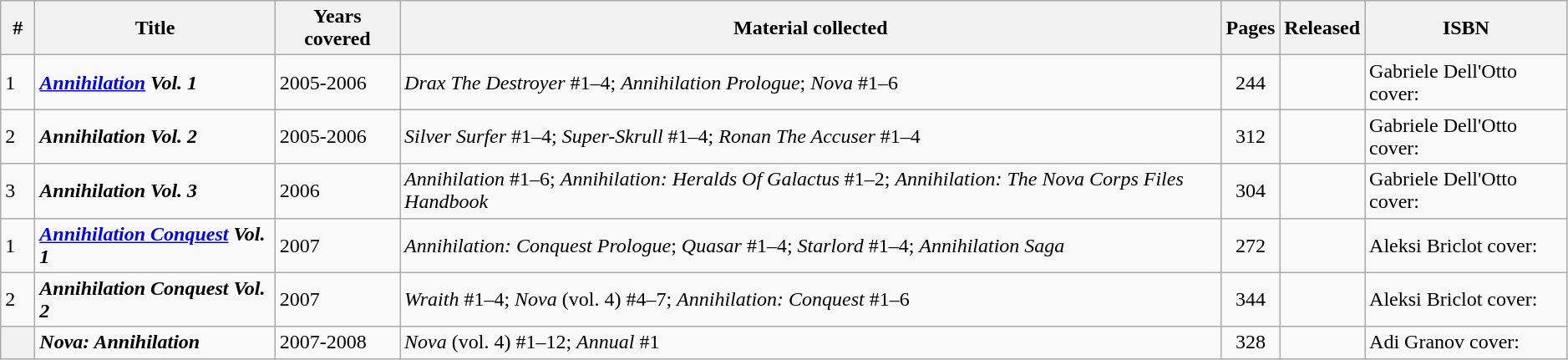<table class="wikitable sortable" width=99%>
<tr>
<th class="unsortable" width=20px>#</th>
<th>Title</th>
<th>Years covered</th>
<th class="unsortable">Material collected</th>
<th>Pages</th>
<th>Released</th>
<th class="unsortable">ISBN</th>
</tr>
<tr>
<td>1</td>
<td><strong><em><a href='#'>Annihilation</a> Vol. 1</em></strong></td>
<td>2005-2006</td>
<td><em>Drax The Destroyer</em> #1–4; <em>Annihilation Prologue</em>; <em>Nova</em> #1–6</td>
<td style="text-align: center;">244</td>
<td></td>
<td>Gabriele Dell'Otto cover: </td>
</tr>
<tr>
<td>2</td>
<td><strong><em>Annihilation Vol. 2</em></strong></td>
<td>2005-2006</td>
<td><em>Silver Surfer</em> #1–4; <em>Super-Skrull</em> #1–4; <em>Ronan The Accuser</em> #1–4</td>
<td style="text-align: center;">312</td>
<td></td>
<td>Gabriele Dell'Otto cover: </td>
</tr>
<tr>
<td>3</td>
<td><strong><em>Annihilation Vol. 3</em></strong></td>
<td>2006</td>
<td><em>Annihilation</em> #1–6; <em>Annihilation: Heralds Of Galactus</em> #1–2; <em>Annihilation: The Nova Corps Files Handbook</em></td>
<td style="text-align: center;">304</td>
<td></td>
<td>Gabriele Dell'Otto cover: </td>
</tr>
<tr>
<td>1</td>
<td><strong><em><a href='#'>Annihilation Conquest</a> Vol. 1</em></strong></td>
<td>2007</td>
<td><em>Annihilation: Conquest Prologue</em>; <em>Quasar</em> #1–4; <em>Starlord</em> #1–4; <em>Annihilation Saga</em></td>
<td style="text-align: center;">272</td>
<td></td>
<td>Aleksi Briclot cover: </td>
</tr>
<tr>
<td>2</td>
<td><strong><em>Annihilation Conquest Vol. 2</em></strong></td>
<td>2007</td>
<td><em>Wraith</em> #1–4; <em>Nova</em> (vol. 4) #4–7; <em>Annihilation: Conquest</em> #1–6</td>
<td style="text-align: center;">344</td>
<td></td>
<td>Aleksi Briclot cover: </td>
</tr>
<tr>
<th style="background-color: light grey;"></th>
<td><strong><em>Nova: Annihilation</em></strong></td>
<td>2007-2008</td>
<td><em>Nova</em> (vol. 4) #1–12; <em>Annual</em> #1</td>
<td style="text-align: center;">328</td>
<td></td>
<td>Adi Granov cover: </td>
</tr>
</table>
